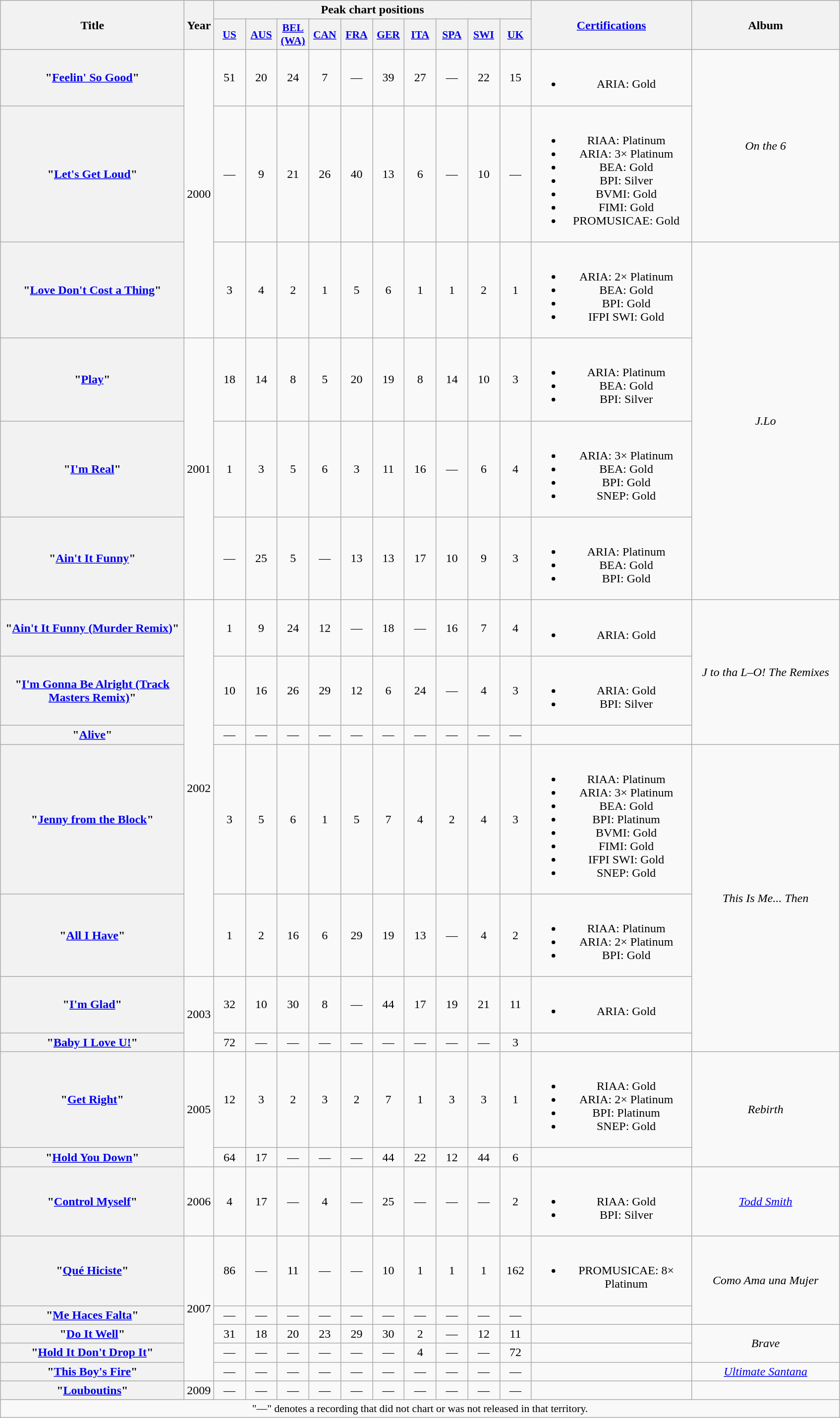<table class="wikitable plainrowheaders" style="text-align:center;">
<tr>
<th scope="col" rowspan="2" style="width:15em;">Title</th>
<th scope="col" rowspan="2">Year</th>
<th scope="col" colspan="10">Peak chart positions</th>
<th scope="col" rowspan="2" style="width:13em;"><a href='#'>Certifications</a></th>
<th scope="col" rowspan="2" style="width:12em;">Album</th>
</tr>
<tr>
<th scope="col" style="width:2.5em; font-size:90%;"><a href='#'>US</a><br></th>
<th scope="col" style="width:2.5em; font-size:90%;"><a href='#'>AUS</a><br></th>
<th scope="col" style="width:2.5em; font-size:90%;"><a href='#'>BEL<br>(WA)</a><br></th>
<th scope="col" style="width:2.5em; font-size:90%;"><a href='#'>CAN</a><br></th>
<th scope="col" style="width:2.5em; font-size:90%;"><a href='#'>FRA</a><br></th>
<th scope="col" style="width:2.5em; font-size:90%;"><a href='#'>GER</a> <br></th>
<th scope="col" style="width:2.5em; font-size:90%;"><a href='#'>ITA</a><br></th>
<th scope="col" style="width:2.5em; font-size:90%;"><a href='#'>SPA</a><br></th>
<th scope="col" style="width:2.5em; font-size:90%;"><a href='#'>SWI</a><br></th>
<th scope="col" style="width:2.5em; font-size:90%;"><a href='#'>UK</a><br></th>
</tr>
<tr>
<th scope="row">"<a href='#'>Feelin' So Good</a>"<br></th>
<td rowspan="3">2000</td>
<td>51</td>
<td>20</td>
<td>24</td>
<td>7</td>
<td>—</td>
<td>39</td>
<td>27</td>
<td>—</td>
<td>22</td>
<td>15</td>
<td><br><ul><li>ARIA: Gold</li></ul></td>
<td rowspan="2"><em>On the 6</em></td>
</tr>
<tr>
<th scope="row">"<a href='#'>Let's Get Loud</a>"</th>
<td>—</td>
<td>9</td>
<td>21</td>
<td>26</td>
<td>40</td>
<td>13</td>
<td>6</td>
<td>—</td>
<td>10</td>
<td>—</td>
<td><br><ul><li>RIAA: Platinum</li><li>ARIA: 3× Platinum</li><li>BEA: Gold</li><li>BPI: Silver</li><li>BVMI: Gold</li><li>FIMI: Gold</li><li>PROMUSICAE: Gold</li></ul></td>
</tr>
<tr>
<th scope="row">"<a href='#'>Love Don't Cost a Thing</a>"</th>
<td>3</td>
<td>4</td>
<td>2</td>
<td>1</td>
<td>5</td>
<td>6</td>
<td>1</td>
<td>1</td>
<td>2</td>
<td>1</td>
<td><br><ul><li>ARIA: 2× Platinum</li><li>BEA: Gold</li><li>BPI: Gold</li><li>IFPI SWI: Gold</li></ul></td>
<td rowspan="4"><em>J.Lo</em></td>
</tr>
<tr>
<th scope="row">"<a href='#'>Play</a>"</th>
<td rowspan="3">2001</td>
<td>18</td>
<td>14</td>
<td>8</td>
<td>5</td>
<td>20</td>
<td>19</td>
<td>8</td>
<td>14</td>
<td>10</td>
<td>3</td>
<td><br><ul><li>ARIA: Platinum</li><li>BEA: Gold</li><li>BPI: Silver</li></ul></td>
</tr>
<tr>
<th scope="row">"<a href='#'>I'm Real</a>"<br></th>
<td>1</td>
<td>3</td>
<td>5</td>
<td>6</td>
<td>3</td>
<td>11</td>
<td>16</td>
<td>—</td>
<td>6</td>
<td>4</td>
<td><br><ul><li>ARIA: 3× Platinum</li><li>BEA: Gold</li><li>BPI: Gold</li><li>SNEP: Gold</li></ul></td>
</tr>
<tr>
<th scope="row">"<a href='#'>Ain't It Funny</a>"</th>
<td>—</td>
<td>25</td>
<td>5</td>
<td>—</td>
<td>13</td>
<td>13</td>
<td>17</td>
<td>10</td>
<td>9</td>
<td>3</td>
<td><br><ul><li>ARIA: Platinum</li><li>BEA: Gold</li><li>BPI: Gold</li></ul></td>
</tr>
<tr>
<th scope="row">"<a href='#'>Ain't It Funny (Murder Remix)</a>"<br></th>
<td rowspan="5">2002</td>
<td>1</td>
<td>9</td>
<td>24</td>
<td>12</td>
<td>—</td>
<td>18</td>
<td>—</td>
<td>16</td>
<td>7</td>
<td>4</td>
<td><br><ul><li>ARIA: Gold</li></ul></td>
<td rowspan="3"><em>J to tha L–O! The Remixes</em></td>
</tr>
<tr>
<th scope="row">"<a href='#'>I'm Gonna Be Alright (Track Masters Remix)</a>"<br></th>
<td>10</td>
<td>16</td>
<td>26</td>
<td>29</td>
<td>12</td>
<td>6</td>
<td>24</td>
<td>—</td>
<td>4</td>
<td>3</td>
<td><br><ul><li>ARIA: Gold</li><li>BPI: Silver</li></ul></td>
</tr>
<tr>
<th scope="row">"<a href='#'>Alive</a>"</th>
<td>—</td>
<td>—</td>
<td>—</td>
<td>—</td>
<td>—</td>
<td>—</td>
<td>—</td>
<td>—</td>
<td>—</td>
<td>—</td>
<td></td>
</tr>
<tr>
<th scope="row">"<a href='#'>Jenny from the Block</a>"<br></th>
<td>3</td>
<td>5</td>
<td>6</td>
<td>1</td>
<td>5</td>
<td>7</td>
<td>4</td>
<td>2</td>
<td>4</td>
<td>3</td>
<td><br><ul><li>RIAA: Platinum</li><li>ARIA: 3× Platinum</li><li>BEA: Gold</li><li>BPI: Platinum</li><li>BVMI: Gold</li><li>FIMI: Gold</li><li>IFPI SWI: Gold</li><li>SNEP: Gold</li></ul></td>
<td rowspan="4"><em>This Is Me... Then</em></td>
</tr>
<tr>
<th scope="row">"<a href='#'>All I Have</a>"<br></th>
<td>1</td>
<td>2</td>
<td>16</td>
<td>6</td>
<td>29</td>
<td>19</td>
<td>13</td>
<td>—</td>
<td>4</td>
<td>2</td>
<td><br><ul><li>RIAA: Platinum</li><li>ARIA: 2× Platinum</li><li>BPI: Gold</li></ul></td>
</tr>
<tr>
<th scope="row">"<a href='#'>I'm Glad</a>"</th>
<td rowspan="2">2003</td>
<td>32</td>
<td>10</td>
<td>30</td>
<td>8</td>
<td>—</td>
<td>44</td>
<td>17</td>
<td>19</td>
<td>21</td>
<td>11</td>
<td><br><ul><li>ARIA: Gold</li></ul></td>
</tr>
<tr>
<th scope="row">"<a href='#'>Baby I Love U!</a>"</th>
<td>72</td>
<td>—</td>
<td>—</td>
<td>—</td>
<td>—</td>
<td>—</td>
<td>—</td>
<td>—</td>
<td>—</td>
<td>3</td>
<td></td>
</tr>
<tr>
<th scope="row">"<a href='#'>Get Right</a>"</th>
<td rowspan="2">2005</td>
<td>12</td>
<td>3</td>
<td>2</td>
<td>3</td>
<td>2</td>
<td>7</td>
<td>1</td>
<td>3</td>
<td>3</td>
<td>1</td>
<td><br><ul><li>RIAA: Gold</li><li>ARIA: 2× Platinum</li><li>BPI: Platinum</li><li>SNEP: Gold</li></ul></td>
<td rowspan="2"><em>Rebirth</em></td>
</tr>
<tr>
<th scope="row">"<a href='#'>Hold You Down</a>"<br></th>
<td>64</td>
<td>17</td>
<td>—</td>
<td>—</td>
<td>—</td>
<td>44</td>
<td>22</td>
<td>12</td>
<td>44</td>
<td>6</td>
<td></td>
</tr>
<tr>
<th scope="row">"<a href='#'>Control Myself</a>"<br></th>
<td>2006</td>
<td>4</td>
<td>17</td>
<td>—</td>
<td>4</td>
<td>—</td>
<td>25</td>
<td>—</td>
<td>—</td>
<td>—</td>
<td>2</td>
<td><br><ul><li>RIAA: Gold</li><li>BPI: Silver</li></ul></td>
<td><em><a href='#'>Todd Smith</a></em></td>
</tr>
<tr>
<th scope="row">"<a href='#'>Qué Hiciste</a>"</th>
<td rowspan="5">2007</td>
<td>86</td>
<td>—</td>
<td>11</td>
<td>—</td>
<td>—</td>
<td>10</td>
<td>1</td>
<td>1</td>
<td>1</td>
<td>162</td>
<td><br><ul><li>PROMUSICAE: 8× Platinum</li></ul></td>
<td rowspan="2"><em>Como Ama una Mujer</em></td>
</tr>
<tr>
<th scope="row">"<a href='#'>Me Haces Falta</a>"</th>
<td>—</td>
<td>—</td>
<td>—</td>
<td>—</td>
<td>—</td>
<td>—</td>
<td>—</td>
<td>—</td>
<td>—</td>
<td>—</td>
<td></td>
</tr>
<tr>
<th scope="row">"<a href='#'>Do It Well</a>"</th>
<td>31</td>
<td>18</td>
<td>20</td>
<td>23</td>
<td>29</td>
<td>30</td>
<td>2</td>
<td>—</td>
<td>12</td>
<td>11</td>
<td></td>
<td rowspan="2"><em>Brave</em></td>
</tr>
<tr>
<th scope="row">"<a href='#'>Hold It Don't Drop It</a>"</th>
<td>—</td>
<td>—</td>
<td>—</td>
<td>—</td>
<td>—</td>
<td>—</td>
<td>4</td>
<td>—</td>
<td>—</td>
<td>72</td>
<td></td>
</tr>
<tr>
<th scope="row">"<a href='#'>This Boy's Fire</a>"<br></th>
<td>—</td>
<td>—</td>
<td>—</td>
<td>—</td>
<td>—</td>
<td>—</td>
<td>—</td>
<td>—</td>
<td>—</td>
<td>—</td>
<td></td>
<td><em><a href='#'>Ultimate Santana</a></em></td>
</tr>
<tr>
<th scope="row">"<a href='#'>Louboutins</a>"</th>
<td>2009</td>
<td>—</td>
<td>—</td>
<td>—</td>
<td>—</td>
<td>—</td>
<td>—</td>
<td>—</td>
<td>—</td>
<td>—</td>
<td>—</td>
<td></td>
<td></td>
</tr>
<tr>
<td colspan="14" style="font-size:90%">"—" denotes a recording that did not chart or was not released in that territory.</td>
</tr>
</table>
